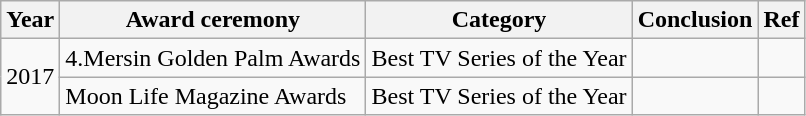<table class="wikitable">
<tr>
<th>Year</th>
<th>Award ceremony</th>
<th>Category</th>
<th>Conclusion</th>
<th>Ref</th>
</tr>
<tr>
<td rowspan="2">2017</td>
<td>4.Mersin Golden Palm Awards</td>
<td>Best TV Series of the Year</td>
<td></td>
<td></td>
</tr>
<tr>
<td>Moon Life Magazine Awards</td>
<td>Best TV Series of the Year</td>
<td></td>
<td></td>
</tr>
</table>
